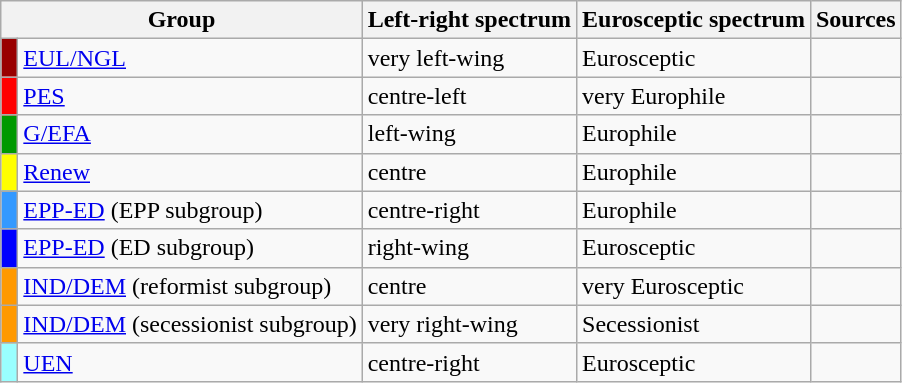<table class="wikitable">
<tr>
<th colspan="2">Group</th>
<th>Left-right spectrum</th>
<th>Eurosceptic spectrum</th>
<th>Sources</th>
</tr>
<tr>
<td style="background:#900;"> </td>
<td><a href='#'>EUL/NGL</a></td>
<td>very left-wing</td>
<td>Eurosceptic</td>
<td></td>
</tr>
<tr>
<td style="background:#f00;"> </td>
<td><a href='#'>PES</a></td>
<td>centre-left</td>
<td>very Europhile</td>
<td></td>
</tr>
<tr>
<td style="background:#090;"> </td>
<td><a href='#'>G/EFA</a></td>
<td>left-wing</td>
<td>Europhile</td>
<td></td>
</tr>
<tr>
<td style="background:#ff0;"> </td>
<td><a href='#'>Renew</a></td>
<td>centre</td>
<td>Europhile</td>
<td></td>
</tr>
<tr>
<td style="background:#39f;"> </td>
<td><a href='#'>EPP-ED</a> (EPP subgroup)</td>
<td>centre-right</td>
<td>Europhile</td>
<td></td>
</tr>
<tr>
<td style="background:#00f;"> </td>
<td><a href='#'>EPP-ED</a> (ED subgroup)</td>
<td>right-wing</td>
<td>Eurosceptic</td>
<td></td>
</tr>
<tr>
<td style="background:#f90;"> </td>
<td><a href='#'>IND/DEM</a> (reformist subgroup)</td>
<td>centre</td>
<td>very Eurosceptic</td>
<td></td>
</tr>
<tr>
<td style="background:#f90;"> </td>
<td><a href='#'>IND/DEM</a> (secessionist subgroup)</td>
<td>very right-wing</td>
<td>Secessionist</td>
<td></td>
</tr>
<tr>
<td style="background:#9ff;"> </td>
<td><a href='#'>UEN</a></td>
<td>centre-right</td>
<td>Eurosceptic</td>
<td></td>
</tr>
</table>
